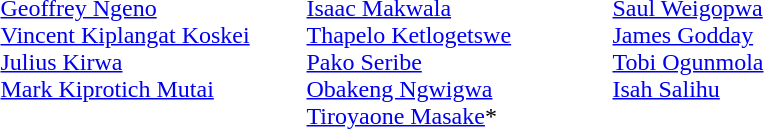<table>
<tr>
<td width=200 valign=top><em></em><br><a href='#'>Geoffrey Ngeno</a><br><a href='#'>Vincent Kiplangat Koskei</a><br><a href='#'>Julius Kirwa</a><br><a href='#'>Mark Kiprotich Mutai</a></td>
<td width=200 valign=top><em></em><br><a href='#'>Isaac Makwala</a><br><a href='#'>Thapelo Ketlogetswe</a><br><a href='#'>Pako Seribe</a><br><a href='#'>Obakeng Ngwigwa</a><br><a href='#'>Tiroyaone Masake</a>*</td>
<td width=200 valign=top><em></em><br><a href='#'>Saul Weigopwa</a><br><a href='#'>James Godday</a><br><a href='#'>Tobi Ogunmola</a><br><a href='#'>Isah Salihu</a></td>
</tr>
</table>
